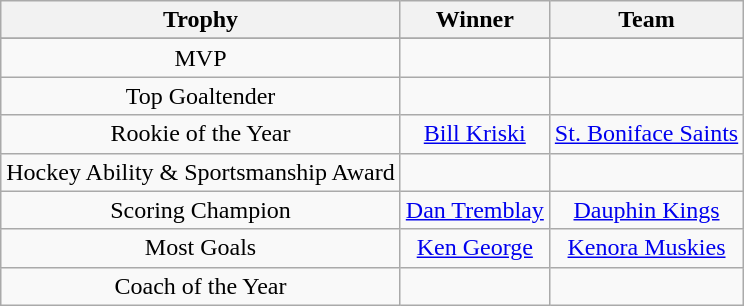<table class="wikitable" style="text-align:center">
<tr>
<th>Trophy</th>
<th>Winner</th>
<th>Team</th>
</tr>
<tr align="center">
</tr>
<tr>
<td>MVP</td>
<td></td>
<td></td>
</tr>
<tr>
<td>Top Goaltender</td>
<td></td>
<td></td>
</tr>
<tr>
<td>Rookie of the Year</td>
<td><a href='#'>Bill Kriski</a></td>
<td><a href='#'>St. Boniface Saints</a></td>
</tr>
<tr>
<td>Hockey Ability & Sportsmanship Award</td>
<td></td>
<td></td>
</tr>
<tr>
<td>Scoring Champion</td>
<td><a href='#'>Dan Tremblay</a></td>
<td><a href='#'>Dauphin Kings</a></td>
</tr>
<tr>
<td>Most Goals</td>
<td><a href='#'>Ken George</a></td>
<td><a href='#'>Kenora Muskies</a></td>
</tr>
<tr>
<td>Coach of the Year</td>
<td></td>
<td></td>
</tr>
</table>
